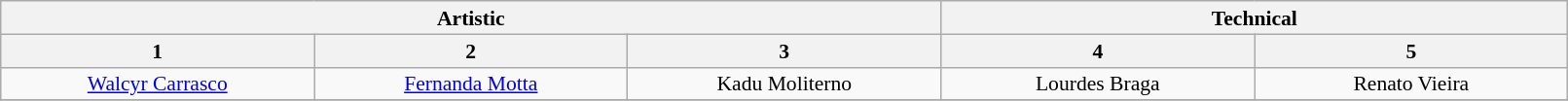<table class="wikitable" style="font-size:90%; line-height:16px; text-align:center" width="85%">
<tr>
<th colspan=3>Artistic</th>
<th colspan=2>Technical</th>
</tr>
<tr>
<th>1</th>
<th>2</th>
<th>3</th>
<th>4</th>
<th>5</th>
</tr>
<tr>
<td width=150><a href='#'>Walcyr Carrasco</a></td>
<td width=150><a href='#'>Fernanda Motta</a></td>
<td width=150>Kadu Moliterno</td>
<td width=150>Lourdes Braga</td>
<td width=150>Renato Vieira</td>
</tr>
<tr>
</tr>
</table>
